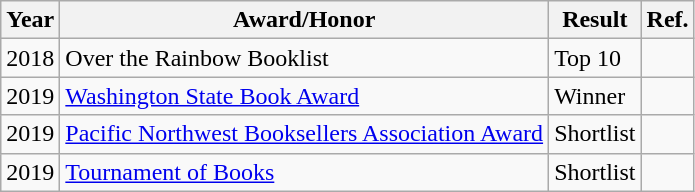<table class="wikitable">
<tr>
<th>Year</th>
<th>Award/Honor</th>
<th>Result</th>
<th>Ref.</th>
</tr>
<tr>
<td>2018</td>
<td>Over the Rainbow Booklist</td>
<td>Top 10</td>
<td></td>
</tr>
<tr>
<td>2019</td>
<td><a href='#'>Washington State Book Award</a></td>
<td>Winner</td>
<td></td>
</tr>
<tr>
<td>2019</td>
<td><a href='#'>Pacific Northwest Booksellers Association Award</a></td>
<td>Shortlist</td>
<td></td>
</tr>
<tr>
<td>2019</td>
<td><a href='#'>Tournament of Books</a></td>
<td>Shortlist</td>
<td></td>
</tr>
</table>
